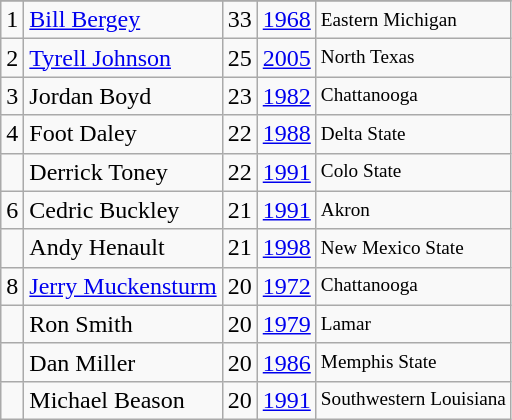<table class="wikitable">
<tr>
</tr>
<tr>
<td>1</td>
<td><a href='#'>Bill Bergey</a></td>
<td>33</td>
<td><a href='#'>1968</a></td>
<td style="font-size:80%;">Eastern Michigan</td>
</tr>
<tr>
<td>2</td>
<td><a href='#'>Tyrell Johnson</a></td>
<td>25</td>
<td><a href='#'>2005</a></td>
<td style="font-size:80%;">North Texas</td>
</tr>
<tr>
<td>3</td>
<td>Jordan Boyd</td>
<td>23</td>
<td><a href='#'>1982</a></td>
<td style="font-size:80%;">Chattanooga</td>
</tr>
<tr>
<td>4</td>
<td>Foot Daley</td>
<td>22</td>
<td><a href='#'>1988</a></td>
<td style="font-size:80%;">Delta State</td>
</tr>
<tr>
<td></td>
<td>Derrick Toney</td>
<td>22</td>
<td><a href='#'>1991</a></td>
<td style="font-size:80%;">Colo State</td>
</tr>
<tr>
<td>6</td>
<td>Cedric Buckley</td>
<td>21</td>
<td><a href='#'>1991</a></td>
<td style="font-size:80%;">Akron</td>
</tr>
<tr>
<td></td>
<td>Andy Henault</td>
<td>21</td>
<td><a href='#'>1998</a></td>
<td style="font-size:80%;">New Mexico State</td>
</tr>
<tr>
<td>8</td>
<td><a href='#'>Jerry Muckensturm</a></td>
<td>20</td>
<td><a href='#'>1972</a></td>
<td style="font-size:80%;">Chattanooga</td>
</tr>
<tr>
<td></td>
<td>Ron Smith</td>
<td>20</td>
<td><a href='#'>1979</a></td>
<td style="font-size:80%;">Lamar</td>
</tr>
<tr>
<td></td>
<td>Dan Miller</td>
<td>20</td>
<td><a href='#'>1986</a></td>
<td style="font-size:80%;">Memphis State</td>
</tr>
<tr>
<td></td>
<td>Michael Beason</td>
<td>20</td>
<td><a href='#'>1991</a></td>
<td style="font-size:80%;">Southwestern Louisiana</td>
</tr>
</table>
